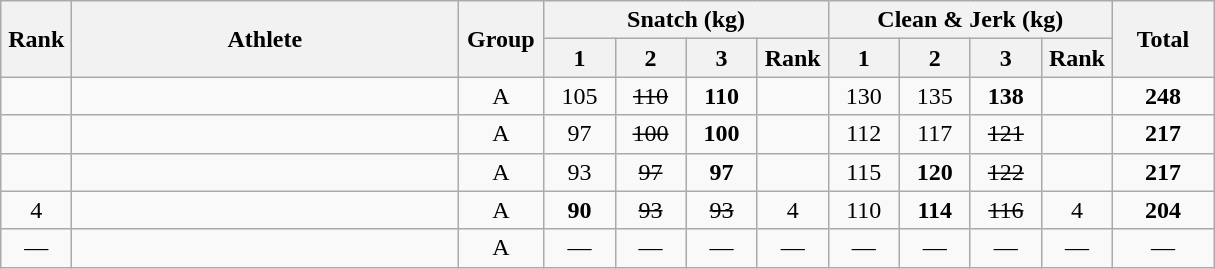<table class = "wikitable" style="text-align:center;">
<tr>
<th rowspan=2 width=40>Rank</th>
<th rowspan=2 width=250>Athlete</th>
<th rowspan=2 width=50>Group</th>
<th colspan=4>Snatch (kg)</th>
<th colspan=4>Clean & Jerk (kg)</th>
<th rowspan=2 width=60>Total</th>
</tr>
<tr>
<th width=40>1</th>
<th width=40>2</th>
<th width=40>3</th>
<th width=40>Rank</th>
<th width=40>1</th>
<th width=40>2</th>
<th width=40>3</th>
<th width=40>Rank</th>
</tr>
<tr>
<td></td>
<td align=left></td>
<td>A</td>
<td>105</td>
<td><s>110</s></td>
<td><strong>110</strong></td>
<td></td>
<td>130</td>
<td>135</td>
<td><strong>138</strong></td>
<td></td>
<td><strong>248</strong></td>
</tr>
<tr>
<td></td>
<td align=left></td>
<td>A</td>
<td>97</td>
<td><s>100</s></td>
<td><strong>100</strong></td>
<td></td>
<td>112</td>
<td>117</td>
<td><s>121</s></td>
<td></td>
<td><strong>217</strong></td>
</tr>
<tr>
<td></td>
<td align=left></td>
<td>A</td>
<td>93</td>
<td><s>97</s></td>
<td><strong>97</strong></td>
<td></td>
<td>115</td>
<td><strong>120</strong></td>
<td><s>122</s></td>
<td></td>
<td><strong>217</strong></td>
</tr>
<tr>
<td>4</td>
<td align=left></td>
<td>A</td>
<td><strong>90</strong></td>
<td><s>93</s></td>
<td><s>93</s></td>
<td>4</td>
<td>110</td>
<td><strong>114</strong></td>
<td><s>116</s></td>
<td>4</td>
<td><strong>204</strong></td>
</tr>
<tr>
<td>—</td>
<td align=left></td>
<td>A</td>
<td>—</td>
<td>—</td>
<td>—</td>
<td>—</td>
<td>—</td>
<td>—</td>
<td>—</td>
<td>—</td>
<td>—</td>
</tr>
</table>
